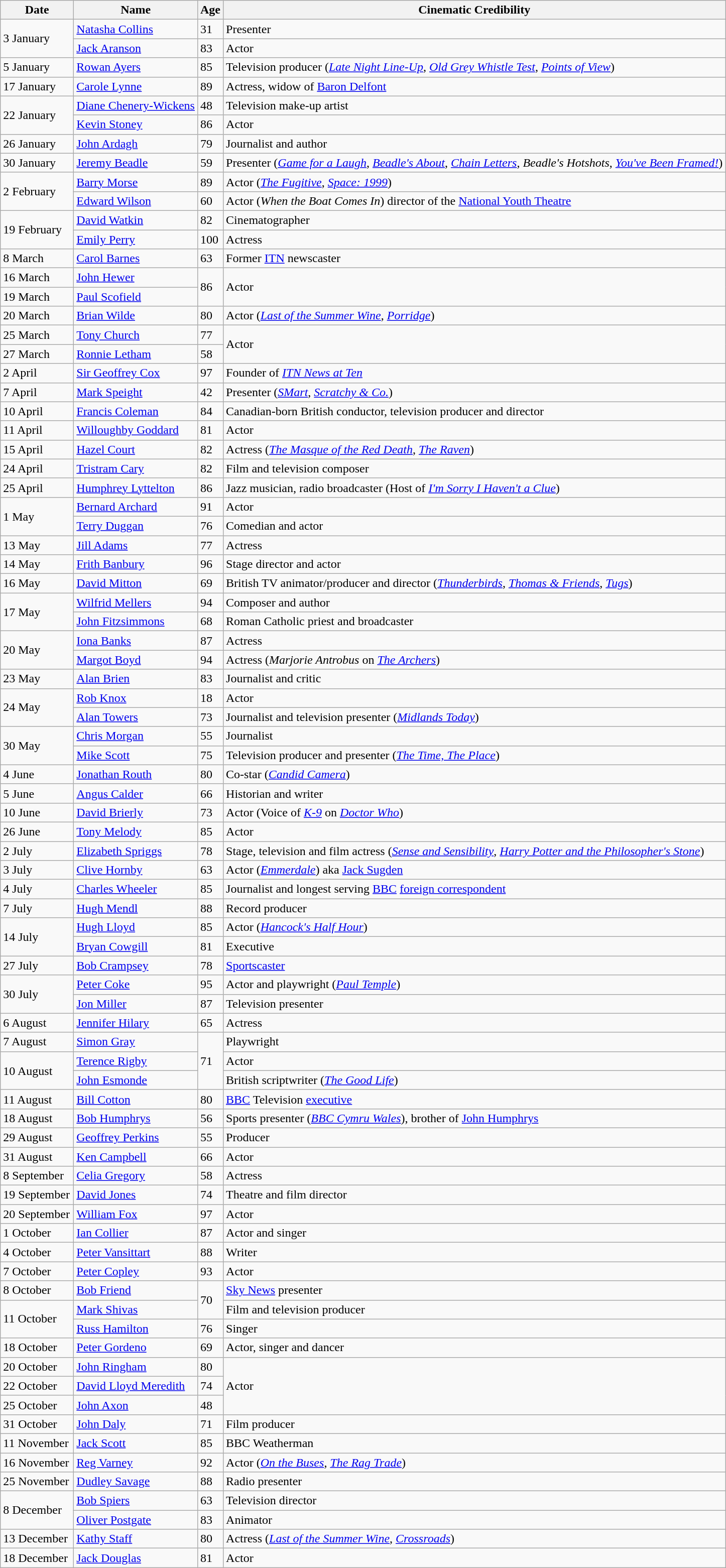<table class="wikitable">
<tr>
<th width=90>Date</th>
<th>Name</th>
<th>Age</th>
<th>Cinematic Credibility</th>
</tr>
<tr>
<td rowspan=2>3 January</td>
<td><a href='#'>Natasha Collins</a></td>
<td>31</td>
<td>Presenter</td>
</tr>
<tr>
<td><a href='#'>Jack Aranson</a></td>
<td>83</td>
<td>Actor</td>
</tr>
<tr>
<td>5 January</td>
<td><a href='#'>Rowan Ayers</a></td>
<td>85</td>
<td>Television producer (<em><a href='#'>Late Night Line-Up</a></em>, <em><a href='#'>Old Grey Whistle Test</a></em>, <em><a href='#'>Points of View</a></em>)</td>
</tr>
<tr>
<td>17 January</td>
<td><a href='#'>Carole Lynne</a></td>
<td>89</td>
<td>Actress, widow of <a href='#'>Baron Delfont</a></td>
</tr>
<tr>
<td rowspan=2>22 January</td>
<td><a href='#'>Diane Chenery-Wickens</a></td>
<td>48</td>
<td>Television make-up artist</td>
</tr>
<tr>
<td><a href='#'>Kevin Stoney</a></td>
<td>86</td>
<td>Actor</td>
</tr>
<tr>
<td>26 January</td>
<td><a href='#'>John Ardagh</a></td>
<td>79</td>
<td>Journalist and author</td>
</tr>
<tr>
<td>30 January</td>
<td><a href='#'>Jeremy Beadle</a></td>
<td>59</td>
<td>Presenter (<em><a href='#'>Game for a Laugh</a></em>, <em><a href='#'>Beadle's About</a></em>, <em><a href='#'>Chain Letters</a></em>, <em>Beadle's Hotshots</em>, <em><a href='#'>You've Been Framed!</a></em>)</td>
</tr>
<tr>
<td rowspan=2>2 February</td>
<td><a href='#'>Barry Morse</a></td>
<td>89</td>
<td>Actor (<em><a href='#'>The Fugitive</a></em>, <em><a href='#'>Space: 1999</a></em>)</td>
</tr>
<tr>
<td><a href='#'>Edward Wilson</a></td>
<td>60</td>
<td>Actor (<em>When the Boat Comes In</em>) director of the <a href='#'>National Youth Theatre</a></td>
</tr>
<tr>
<td rowspan=2>19 February</td>
<td><a href='#'>David Watkin</a></td>
<td>82</td>
<td>Cinematographer</td>
</tr>
<tr>
<td><a href='#'>Emily Perry</a></td>
<td>100</td>
<td>Actress</td>
</tr>
<tr>
<td>8 March</td>
<td><a href='#'>Carol Barnes</a></td>
<td>63</td>
<td>Former <a href='#'>ITN</a> newscaster</td>
</tr>
<tr>
<td>16 March</td>
<td><a href='#'>John Hewer</a></td>
<td rowspan="2">86</td>
<td rowspan="2">Actor</td>
</tr>
<tr>
<td>19 March</td>
<td><a href='#'>Paul Scofield</a></td>
</tr>
<tr>
<td>20 March</td>
<td><a href='#'>Brian Wilde</a></td>
<td>80</td>
<td>Actor (<em><a href='#'>Last of the Summer Wine</a></em>, <em><a href='#'>Porridge</a></em>)</td>
</tr>
<tr>
<td>25 March</td>
<td><a href='#'>Tony Church</a></td>
<td>77</td>
<td rowspan="2">Actor</td>
</tr>
<tr>
<td>27 March</td>
<td><a href='#'>Ronnie Letham</a></td>
<td>58</td>
</tr>
<tr>
<td>2 April</td>
<td><a href='#'>Sir Geoffrey Cox</a></td>
<td>97</td>
<td>Founder of <em><a href='#'>ITN News at Ten</a></em></td>
</tr>
<tr>
<td>7 April</td>
<td><a href='#'>Mark Speight</a></td>
<td>42</td>
<td>Presenter (<em><a href='#'>SMart</a></em>, <em><a href='#'>Scratchy & Co.</a></em>)</td>
</tr>
<tr>
<td>10 April</td>
<td><a href='#'>Francis Coleman</a></td>
<td>84</td>
<td>Canadian-born British conductor, television producer and director</td>
</tr>
<tr>
<td>11 April</td>
<td><a href='#'>Willoughby Goddard</a></td>
<td>81</td>
<td>Actor</td>
</tr>
<tr>
<td>15 April</td>
<td><a href='#'>Hazel Court</a></td>
<td>82</td>
<td>Actress (<em><a href='#'>The Masque of the Red Death</a></em>, <em><a href='#'>The Raven</a></em>)</td>
</tr>
<tr>
<td>24 April</td>
<td><a href='#'>Tristram Cary</a></td>
<td>82</td>
<td>Film and television composer</td>
</tr>
<tr>
<td>25 April</td>
<td><a href='#'>Humphrey Lyttelton</a></td>
<td>86</td>
<td>Jazz musician, radio broadcaster (Host of <em><a href='#'>I'm Sorry I Haven't a Clue</a></em>)</td>
</tr>
<tr>
<td rowspan="2">1 May</td>
<td><a href='#'>Bernard Archard</a></td>
<td>91</td>
<td>Actor</td>
</tr>
<tr>
<td><a href='#'>Terry Duggan</a></td>
<td>76</td>
<td>Comedian and actor</td>
</tr>
<tr>
<td>13 May</td>
<td><a href='#'>Jill Adams</a></td>
<td>77</td>
<td>Actress</td>
</tr>
<tr>
<td>14 May</td>
<td><a href='#'>Frith Banbury</a></td>
<td>96</td>
<td>Stage director and actor</td>
</tr>
<tr>
<td>16 May</td>
<td><a href='#'>David Mitton</a></td>
<td>69</td>
<td>British TV animator/producer and director (<em><a href='#'>Thunderbirds</a></em>, <em><a href='#'>Thomas & Friends</a></em>, <em><a href='#'>Tugs</a></em>)</td>
</tr>
<tr>
<td rowspan=2>17 May</td>
<td><a href='#'>Wilfrid Mellers</a></td>
<td>94</td>
<td>Composer and author</td>
</tr>
<tr>
<td><a href='#'>John Fitzsimmons</a></td>
<td>68</td>
<td>Roman Catholic priest and broadcaster</td>
</tr>
<tr>
<td rowspan=2>20 May</td>
<td><a href='#'>Iona Banks</a></td>
<td>87</td>
<td>Actress</td>
</tr>
<tr>
<td><a href='#'>Margot Boyd</a></td>
<td>94</td>
<td>Actress (<em>Marjorie Antrobus</em> on <em><a href='#'>The Archers</a></em>)</td>
</tr>
<tr>
<td>23 May</td>
<td><a href='#'>Alan Brien</a></td>
<td>83</td>
<td>Journalist and critic</td>
</tr>
<tr>
<td rowspan=2>24 May</td>
<td><a href='#'>Rob Knox</a></td>
<td>18</td>
<td>Actor</td>
</tr>
<tr>
<td><a href='#'>Alan Towers</a></td>
<td>73</td>
<td>Journalist and television presenter (<em><a href='#'>Midlands Today</a></em>)</td>
</tr>
<tr>
<td rowspan=2>30 May</td>
<td><a href='#'>Chris Morgan</a></td>
<td>55</td>
<td>Journalist</td>
</tr>
<tr>
<td><a href='#'>Mike Scott</a></td>
<td>75</td>
<td>Television producer and presenter (<em><a href='#'>The Time, The Place</a></em>)</td>
</tr>
<tr>
<td>4 June</td>
<td><a href='#'>Jonathan Routh</a></td>
<td>80</td>
<td>Co-star (<em><a href='#'>Candid Camera</a></em>)</td>
</tr>
<tr>
<td>5 June</td>
<td><a href='#'>Angus Calder</a></td>
<td>66</td>
<td>Historian and writer</td>
</tr>
<tr>
<td>10 June</td>
<td><a href='#'>David Brierly</a></td>
<td>73</td>
<td>Actor (Voice of <em><a href='#'>K-9</a></em> on <em><a href='#'>Doctor Who</a></em>)</td>
</tr>
<tr>
<td>26 June</td>
<td><a href='#'>Tony Melody</a></td>
<td>85</td>
<td>Actor</td>
</tr>
<tr>
<td>2 July</td>
<td><a href='#'>Elizabeth Spriggs</a></td>
<td>78</td>
<td>Stage, television and film actress (<em><a href='#'>Sense and Sensibility</a></em>, <em><a href='#'>Harry Potter and the Philosopher's Stone</a></em>)</td>
</tr>
<tr>
<td>3 July</td>
<td><a href='#'>Clive Hornby</a></td>
<td>63</td>
<td>Actor (<em><a href='#'>Emmerdale</a></em>) aka <a href='#'>Jack Sugden</a></td>
</tr>
<tr>
<td>4 July</td>
<td><a href='#'>Charles Wheeler</a></td>
<td>85</td>
<td>Journalist and longest serving <a href='#'>BBC</a> <a href='#'>foreign correspondent</a></td>
</tr>
<tr>
<td>7 July</td>
<td><a href='#'>Hugh Mendl</a></td>
<td>88</td>
<td>Record producer</td>
</tr>
<tr>
<td rowspan=2>14 July</td>
<td><a href='#'>Hugh Lloyd</a></td>
<td>85</td>
<td>Actor (<em><a href='#'>Hancock's Half Hour</a></em>)</td>
</tr>
<tr>
<td><a href='#'>Bryan Cowgill</a></td>
<td>81</td>
<td>Executive</td>
</tr>
<tr>
<td>27 July</td>
<td><a href='#'>Bob Crampsey</a></td>
<td>78</td>
<td><a href='#'>Sportscaster</a></td>
</tr>
<tr>
<td rowspan=2>30 July</td>
<td><a href='#'>Peter Coke</a></td>
<td>95</td>
<td>Actor and playwright (<em><a href='#'>Paul Temple</a></em>)</td>
</tr>
<tr>
<td><a href='#'>Jon Miller</a></td>
<td>87</td>
<td>Television presenter</td>
</tr>
<tr>
<td>6 August</td>
<td><a href='#'>Jennifer Hilary</a></td>
<td>65</td>
<td>Actress</td>
</tr>
<tr>
<td>7 August</td>
<td><a href='#'>Simon Gray</a></td>
<td rowspan="3">71</td>
<td>Playwright</td>
</tr>
<tr>
<td rowspan=2>10 August</td>
<td><a href='#'>Terence Rigby</a></td>
<td>Actor</td>
</tr>
<tr>
<td><a href='#'>John Esmonde</a></td>
<td>British scriptwriter (<em><a href='#'>The Good Life</a></em>)</td>
</tr>
<tr>
<td>11 August</td>
<td><a href='#'>Bill Cotton</a></td>
<td>80</td>
<td><a href='#'>BBC</a> Television <a href='#'>executive</a></td>
</tr>
<tr>
<td>18 August</td>
<td><a href='#'>Bob Humphrys</a></td>
<td>56</td>
<td>Sports presenter (<em><a href='#'>BBC Cymru Wales</a></em>), brother of <a href='#'>John Humphrys</a></td>
</tr>
<tr>
<td>29 August</td>
<td><a href='#'>Geoffrey Perkins</a></td>
<td>55</td>
<td>Producer</td>
</tr>
<tr>
<td>31 August</td>
<td><a href='#'>Ken Campbell</a></td>
<td>66</td>
<td>Actor</td>
</tr>
<tr>
<td>8 September</td>
<td><a href='#'>Celia Gregory</a></td>
<td>58</td>
<td>Actress</td>
</tr>
<tr>
<td>19 September</td>
<td><a href='#'>David Jones</a></td>
<td>74</td>
<td>Theatre and film director</td>
</tr>
<tr>
<td>20 September</td>
<td><a href='#'>William Fox</a></td>
<td>97</td>
<td>Actor</td>
</tr>
<tr>
<td>1 October</td>
<td><a href='#'>Ian Collier</a></td>
<td>87</td>
<td>Actor and singer</td>
</tr>
<tr>
<td>4 October</td>
<td><a href='#'>Peter Vansittart</a></td>
<td>88</td>
<td>Writer</td>
</tr>
<tr>
<td>7 October</td>
<td><a href='#'>Peter Copley</a></td>
<td>93</td>
<td>Actor</td>
</tr>
<tr>
<td>8 October</td>
<td><a href='#'>Bob Friend</a></td>
<td rowspan=2>70</td>
<td><a href='#'>Sky News</a> presenter</td>
</tr>
<tr>
<td rowspan=2>11 October</td>
<td><a href='#'>Mark Shivas</a></td>
<td>Film and television producer</td>
</tr>
<tr>
<td><a href='#'>Russ Hamilton</a></td>
<td>76</td>
<td>Singer</td>
</tr>
<tr>
<td>18 October</td>
<td><a href='#'>Peter Gordeno</a></td>
<td>69</td>
<td>Actor, singer and dancer</td>
</tr>
<tr>
<td>20 October</td>
<td><a href='#'>John Ringham</a></td>
<td>80</td>
<td rowspan="3">Actor</td>
</tr>
<tr>
<td>22 October</td>
<td><a href='#'>David Lloyd Meredith</a></td>
<td>74</td>
</tr>
<tr>
<td>25 October</td>
<td><a href='#'>John Axon</a></td>
<td>48</td>
</tr>
<tr>
<td>31 October</td>
<td><a href='#'>John Daly</a></td>
<td>71</td>
<td>Film producer</td>
</tr>
<tr>
<td>11 November</td>
<td><a href='#'>Jack Scott</a></td>
<td>85</td>
<td>BBC Weatherman</td>
</tr>
<tr>
<td>16 November</td>
<td><a href='#'>Reg Varney</a></td>
<td>92</td>
<td>Actor (<em><a href='#'>On the Buses</a></em>, <em><a href='#'>The Rag Trade</a></em>)</td>
</tr>
<tr>
<td>25 November</td>
<td><a href='#'>Dudley Savage</a></td>
<td>88</td>
<td>Radio presenter</td>
</tr>
<tr>
<td rowspan="2">8 December</td>
<td><a href='#'>Bob Spiers</a></td>
<td>63</td>
<td>Television director</td>
</tr>
<tr>
<td><a href='#'>Oliver Postgate</a></td>
<td>83</td>
<td>Animator</td>
</tr>
<tr>
<td>13 December</td>
<td><a href='#'>Kathy Staff</a></td>
<td>80</td>
<td>Actress (<em><a href='#'>Last of the Summer Wine</a></em>, <em><a href='#'>Crossroads</a></em>)</td>
</tr>
<tr>
<td>18 December</td>
<td><a href='#'>Jack Douglas</a></td>
<td>81</td>
<td>Actor</td>
</tr>
</table>
